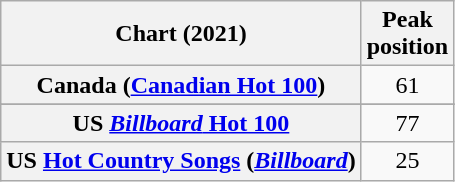<table class="wikitable sortable plainrowheaders" style="text-align:center">
<tr>
<th scope="col">Chart (2021)</th>
<th scope="col">Peak<br>position</th>
</tr>
<tr>
<th scope="row">Canada (<a href='#'>Canadian Hot 100</a>)</th>
<td>61</td>
</tr>
<tr>
</tr>
<tr>
<th scope="row">US <a href='#'><em>Billboard</em> Hot 100</a></th>
<td>77</td>
</tr>
<tr>
<th scope="row">US <a href='#'>Hot Country Songs</a> (<em><a href='#'>Billboard</a></em>)</th>
<td>25</td>
</tr>
</table>
